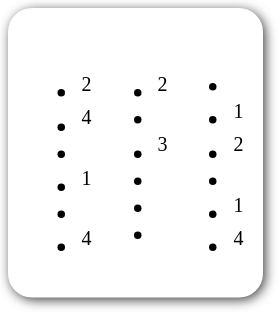<table style=" border-radius:1em; box-shadow: 0.1em 0.1em 0.5em rgba(0,0,0,0.75); background-color: white; border: 1px solid white; padding: 5px;">
<tr style="vertical-align:top;">
<td><br><ul><li><sup>2</sup></li><li><sup>4</sup></li><li></li><li><sup>1</sup></li><li></li><li><sup>4</sup></li></ul></td>
<td valign="top"><br><ul><li><sup>2</sup></li><li></li><li><sup>3</sup></li><li></li><li></li><li></li></ul></td>
<td valign="top"><br><ul><li></li><li><sup>1</sup></li><li><sup>2</sup></li><li></li><li><sup>1</sup></li><li><sup>4</sup></li></ul></td>
<td></td>
</tr>
</table>
